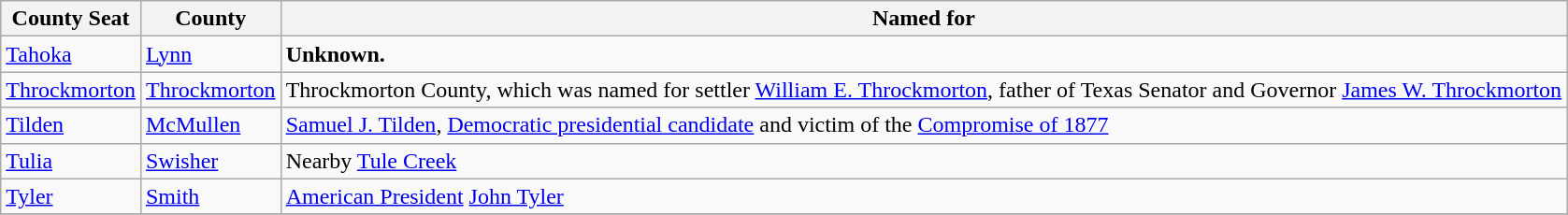<table class="wikitable">
<tr>
<th>County Seat</th>
<th>County</th>
<th>Named for</th>
</tr>
<tr valign="top">
<td><a href='#'>Tahoka</a></td>
<td><a href='#'>Lynn</a></td>
<td><strong>Unknown.</strong></td>
</tr>
<tr>
<td><a href='#'>Throckmorton</a></td>
<td><a href='#'>Throckmorton</a></td>
<td>Throckmorton County, which was named for settler <a href='#'>William E. Throckmorton</a>, father of Texas Senator and Governor <a href='#'>James W. Throckmorton</a></td>
</tr>
<tr>
<td><a href='#'>Tilden</a></td>
<td><a href='#'>McMullen</a></td>
<td><a href='#'>Samuel J. Tilden</a>, <a href='#'>Democratic presidential candidate</a> and victim of the <a href='#'>Compromise of 1877</a></td>
</tr>
<tr>
<td><a href='#'>Tulia</a></td>
<td><a href='#'>Swisher</a></td>
<td>Nearby <a href='#'>Tule Creek</a></td>
</tr>
<tr>
<td><a href='#'>Tyler</a></td>
<td><a href='#'>Smith</a></td>
<td><a href='#'>American President</a> <a href='#'>John Tyler</a></td>
</tr>
<tr>
</tr>
</table>
